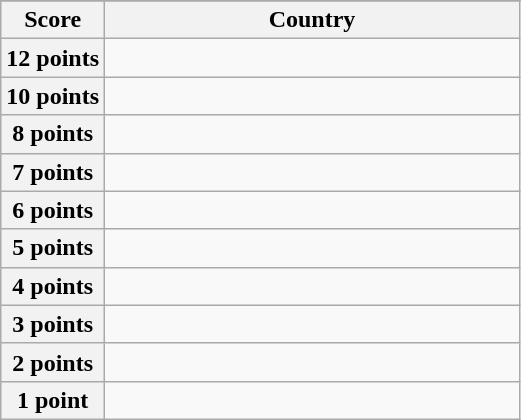<table class="wikitable">
<tr>
</tr>
<tr>
<th scope="col" width="20%">Score</th>
<th scope="col">Country</th>
</tr>
<tr>
<th scope="row">12 points</th>
<td></td>
</tr>
<tr>
<th scope="row">10 points</th>
<td></td>
</tr>
<tr>
<th scope="row">8 points</th>
<td></td>
</tr>
<tr>
<th scope="row">7 points</th>
<td></td>
</tr>
<tr>
<th scope="row">6 points</th>
<td></td>
</tr>
<tr>
<th scope="row">5 points</th>
<td></td>
</tr>
<tr>
<th scope="row">4 points</th>
<td></td>
</tr>
<tr>
<th scope="row">3 points</th>
<td></td>
</tr>
<tr>
<th scope="row">2 points</th>
<td></td>
</tr>
<tr>
<th scope="row">1 point</th>
<td></td>
</tr>
</table>
